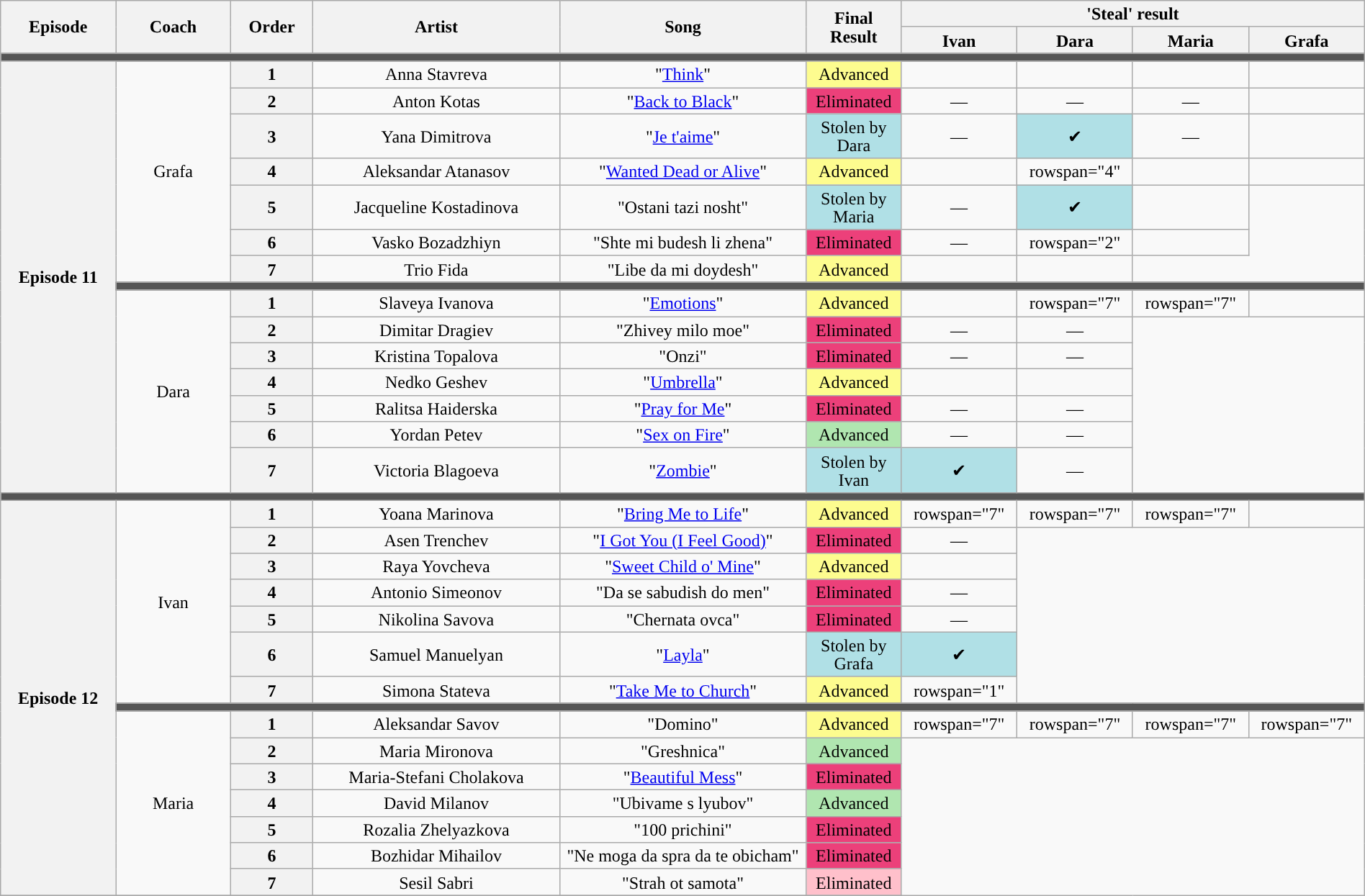<table class="wikitable" style="text-align:center; line-height:17px; width:100%;">
<tr>
<th rowspan="2" style="width:07%;">Episode</th>
<th rowspan="2" style="width:07%;">Coach</th>
<th rowspan="2" style="width:05%;">Order</th>
<th rowspan="2" style="width:15%;">Artist</th>
<th rowspan="2" style="width:15%;">Song</th>
<th rowspan="2" style="width:04%;">Final Result</th>
<th colspan="4" style="width:24%">'Steal' result</th>
</tr>
<tr>
<th style="width:06%">Ivan</th>
<th style="width:06%">Dara</th>
<th style="width:06%">Maria</th>
<th style="width:06%">Grafa</th>
</tr>
<tr>
<td colspan="10" style="background:#555;"></td>
</tr>
<tr>
<th rowspan="15">Episode 11<br></th>
<td rowspan="7">Grafa</td>
<th>1</th>
<td>Anna Stavreva</td>
<td>"<a href='#'>Think</a>"</td>
<td style="background:#fdfc8f">Advanced</td>
<td></td>
<td></td>
<td></td>
<td></td>
</tr>
<tr>
<th>2</th>
<td>Anton Kotas</td>
<td>"<a href='#'>Back to Black</a>"</td>
<td style="background:#EC407A">Eliminated</td>
<td>—</td>
<td>—</td>
<td>—</td>
<td></td>
</tr>
<tr>
<th>3</th>
<td>Yana Dimitrova</td>
<td>"<a href='#'>Je t'aime</a>"</td>
<td style="background:#B0E0E6">Stolen by Dara</td>
<td>—</td>
<td style="background:#B0E0E6">✔</td>
<td>—</td>
<td></td>
</tr>
<tr>
<th>4</th>
<td>Aleksandar Atanasov</td>
<td>"<a href='#'>Wanted Dead or Alive</a>"</td>
<td style="background:#fdfc8f">Advanced</td>
<td></td>
<td>rowspan="4" </td>
<td></td>
<td></td>
</tr>
<tr>
<th>5</th>
<td>Jacqueline Kostadinova</td>
<td>"Ostani tazi nosht"</td>
<td style="background:#B0E0E6">Stolen by Maria</td>
<td>—</td>
<td style="background:#B0E0E6">✔</td>
<td></td>
</tr>
<tr>
<th>6</th>
<td>Vasko Bozadzhiyn</td>
<td>"Shte mi budesh li zhena"</td>
<td style="background:#EC407A">Eliminated</td>
<td>—</td>
<td>rowspan="2" </td>
<td></td>
</tr>
<tr>
<th>7</th>
<td>Trio Fida</td>
<td>"Libe da mi doydesh"</td>
<td style="background:#fdfc8f">Advanced</td>
<td></td>
<td></td>
</tr>
<tr>
<td colspan="9" style="background:#555;"></td>
</tr>
<tr>
<td rowspan="7">Dara</td>
<th>1</th>
<td>Slaveya Ivanova</td>
<td>"<a href='#'>Emotions</a>"</td>
<td style="background:#fdfc8f">Advanced</td>
<td></td>
<td>rowspan="7" </td>
<td>rowspan="7" </td>
<td></td>
</tr>
<tr>
<th>2</th>
<td>Dimitar Dragiev</td>
<td>"Zhivey milo moe"</td>
<td style="background:#EC407A">Eliminated</td>
<td>—</td>
<td>—</td>
</tr>
<tr>
<th>3</th>
<td>Kristina Topalova</td>
<td>"Onzi"</td>
<td style="background:#EC407A">Eliminated</td>
<td>—</td>
<td>—</td>
</tr>
<tr>
<th>4</th>
<td>Nedko Geshev</td>
<td>"<a href='#'>Umbrella</a>"</td>
<td style="background:#fdfc8f">Advanced</td>
<td></td>
<td></td>
</tr>
<tr>
<th>5</th>
<td>Ralitsa Haiderska</td>
<td>"<a href='#'>Pray for Me</a>"</td>
<td style="background:#EC407A">Eliminated</td>
<td>—</td>
<td>—</td>
</tr>
<tr>
<th>6</th>
<td>Yordan Petev</td>
<td>"<a href='#'>Sex on Fire</a>"</td>
<td style="background:#b0e6b0">Advanced</td>
<td>—</td>
<td>—</td>
</tr>
<tr>
<th>7</th>
<td>Victoria Blagoeva</td>
<td>"<a href='#'>Zombie</a>"</td>
<td style="background:#B0E0E6">Stolen by Ivan</td>
<td style="background:#B0E0E6">✔</td>
<td>—</td>
</tr>
<tr>
<td colspan="10" style="background:#555;"></td>
</tr>
<tr>
<th rowspan="15">Episode 12<br></th>
<td rowspan="7">Ivan</td>
<th>1</th>
<td>Yoana Marinova</td>
<td>"<a href='#'>Bring Me to Life</a>"</td>
<td style="background:#fdfc8f">Advanced</td>
<td>rowspan="7" </td>
<td>rowspan="7" </td>
<td>rowspan="7" </td>
<td></td>
</tr>
<tr>
<th>2</th>
<td>Asen Trenchev</td>
<td>"<a href='#'>I Got You (I Feel Good)</a>"</td>
<td style="background:#EC407A">Eliminated</td>
<td>—</td>
</tr>
<tr>
<th>3</th>
<td>Raya Yovcheva</td>
<td>"<a href='#'>Sweet Child o' Mine</a>"</td>
<td style="background:#fdfc8f">Advanced</td>
<td></td>
</tr>
<tr>
<th>4</th>
<td>Antonio Simeonov</td>
<td>"Da se sabudish do men"</td>
<td style="background:#EC407A">Eliminated</td>
<td>—</td>
</tr>
<tr>
<th>5</th>
<td>Nikolina Savova</td>
<td>"Chernata ovca"</td>
<td style="background:#EC407A">Eliminated</td>
<td>—</td>
</tr>
<tr>
<th>6</th>
<td>Samuel Manuelyan</td>
<td>"<a href='#'>Layla</a>"</td>
<td style="background:#B0E0E6">Stolen by Grafa</td>
<td style="background:#B0E0E6">✔</td>
</tr>
<tr>
<th>7</th>
<td>Simona Stateva</td>
<td>"<a href='#'>Take Me to Church</a>"</td>
<td style="background:#fdfc8f">Advanced</td>
<td>rowspan="1" </td>
</tr>
<tr>
<td colspan="9" style="background:#555;"></td>
</tr>
<tr>
<td rowspan="7">Maria</td>
<th>1</th>
<td>Aleksandar Savov</td>
<td>"Domino"</td>
<td style="background:#fdfc8f">Advanced</td>
<td>rowspan="7" </td>
<td>rowspan="7" </td>
<td>rowspan="7" </td>
<td>rowspan="7" </td>
</tr>
<tr>
<th>2</th>
<td>Maria Mironova</td>
<td>"Greshnica"</td>
<td style="background:#b0e6b0">Advanced</td>
</tr>
<tr>
<th>3</th>
<td>Maria-Stefani Cholakova</td>
<td>"<a href='#'>Beautiful Mess</a>"</td>
<td style="background:#EC407A">Eliminated</td>
</tr>
<tr>
<th>4</th>
<td>David Milanov</td>
<td>"Ubivame s lyubov"</td>
<td style="background:#b0e6b0">Advanced</td>
</tr>
<tr>
<th>5</th>
<td>Rozalia Zhelyazkova</td>
<td>"100 prichini"</td>
<td style="background:#EC407A">Eliminated</td>
</tr>
<tr>
<th>6</th>
<td>Bozhidar Mihailov</td>
<td>"Ne moga da spra da te obicham"</td>
<td style="background:#EC407A">Eliminated</td>
</tr>
<tr>
<th>7</th>
<td>Sesil Sabri</td>
<td>"Strah ot samota"</td>
<td style="background: pink">Eliminated</td>
</tr>
<tr>
</tr>
</table>
